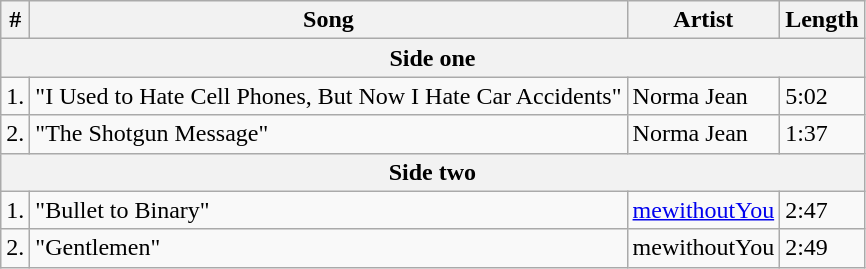<table class=wikitable>
<tr>
<th>#</th>
<th>Song</th>
<th>Artist</th>
<th>Length</th>
</tr>
<tr>
<th colspan="4">Side one</th>
</tr>
<tr>
<td>1.</td>
<td>"I Used to Hate Cell Phones, But Now I Hate Car Accidents"</td>
<td>Norma Jean</td>
<td>5:02</td>
</tr>
<tr>
<td>2.</td>
<td>"The Shotgun Message"</td>
<td>Norma Jean</td>
<td>1:37</td>
</tr>
<tr>
<th colspan="4">Side two</th>
</tr>
<tr>
<td>1.</td>
<td>"Bullet to Binary"</td>
<td><a href='#'>mewithoutYou</a></td>
<td>2:47</td>
</tr>
<tr>
<td>2.</td>
<td>"Gentlemen"</td>
<td>mewithoutYou</td>
<td>2:49</td>
</tr>
</table>
